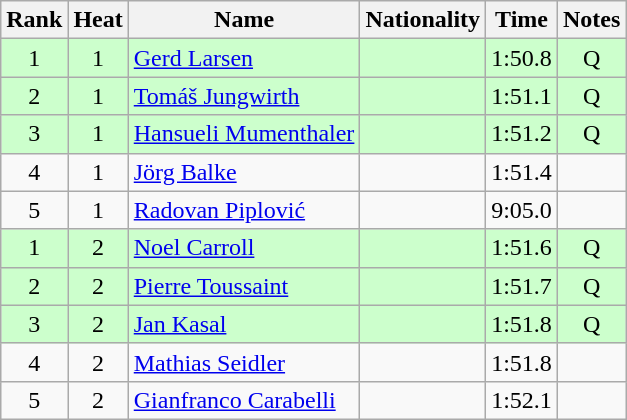<table class="wikitable sortable" style="text-align:center">
<tr>
<th>Rank</th>
<th>Heat</th>
<th>Name</th>
<th>Nationality</th>
<th>Time</th>
<th>Notes</th>
</tr>
<tr bgcolor=ccffcc>
<td>1</td>
<td>1</td>
<td align="left"><a href='#'>Gerd Larsen</a></td>
<td align=left></td>
<td>1:50.8</td>
<td>Q</td>
</tr>
<tr bgcolor=ccffcc>
<td>2</td>
<td>1</td>
<td align="left"><a href='#'>Tomáš Jungwirth</a></td>
<td align=left></td>
<td>1:51.1</td>
<td>Q</td>
</tr>
<tr bgcolor=ccffcc>
<td>3</td>
<td>1</td>
<td align="left"><a href='#'>Hansueli Mumenthaler</a></td>
<td align=left></td>
<td>1:51.2</td>
<td>Q</td>
</tr>
<tr>
<td>4</td>
<td>1</td>
<td align="left"><a href='#'>Jörg Balke</a></td>
<td align=left></td>
<td>1:51.4</td>
<td></td>
</tr>
<tr>
<td>5</td>
<td>1</td>
<td align="left"><a href='#'>Radovan Piplović</a></td>
<td align=left></td>
<td>9:05.0</td>
<td></td>
</tr>
<tr bgcolor=ccffcc>
<td>1</td>
<td>2</td>
<td align="left"><a href='#'>Noel Carroll</a></td>
<td align=left></td>
<td>1:51.6</td>
<td>Q</td>
</tr>
<tr bgcolor=ccffcc>
<td>2</td>
<td>2</td>
<td align="left"><a href='#'>Pierre Toussaint</a></td>
<td align=left></td>
<td>1:51.7</td>
<td>Q</td>
</tr>
<tr bgcolor=ccffcc>
<td>3</td>
<td>2</td>
<td align="left"><a href='#'>Jan Kasal</a></td>
<td align=left></td>
<td>1:51.8</td>
<td>Q</td>
</tr>
<tr>
<td>4</td>
<td>2</td>
<td align="left"><a href='#'>Mathias Seidler</a></td>
<td align=left></td>
<td>1:51.8</td>
<td></td>
</tr>
<tr>
<td>5</td>
<td>2</td>
<td align="left"><a href='#'>Gianfranco Carabelli</a></td>
<td align=left></td>
<td>1:52.1</td>
<td></td>
</tr>
</table>
